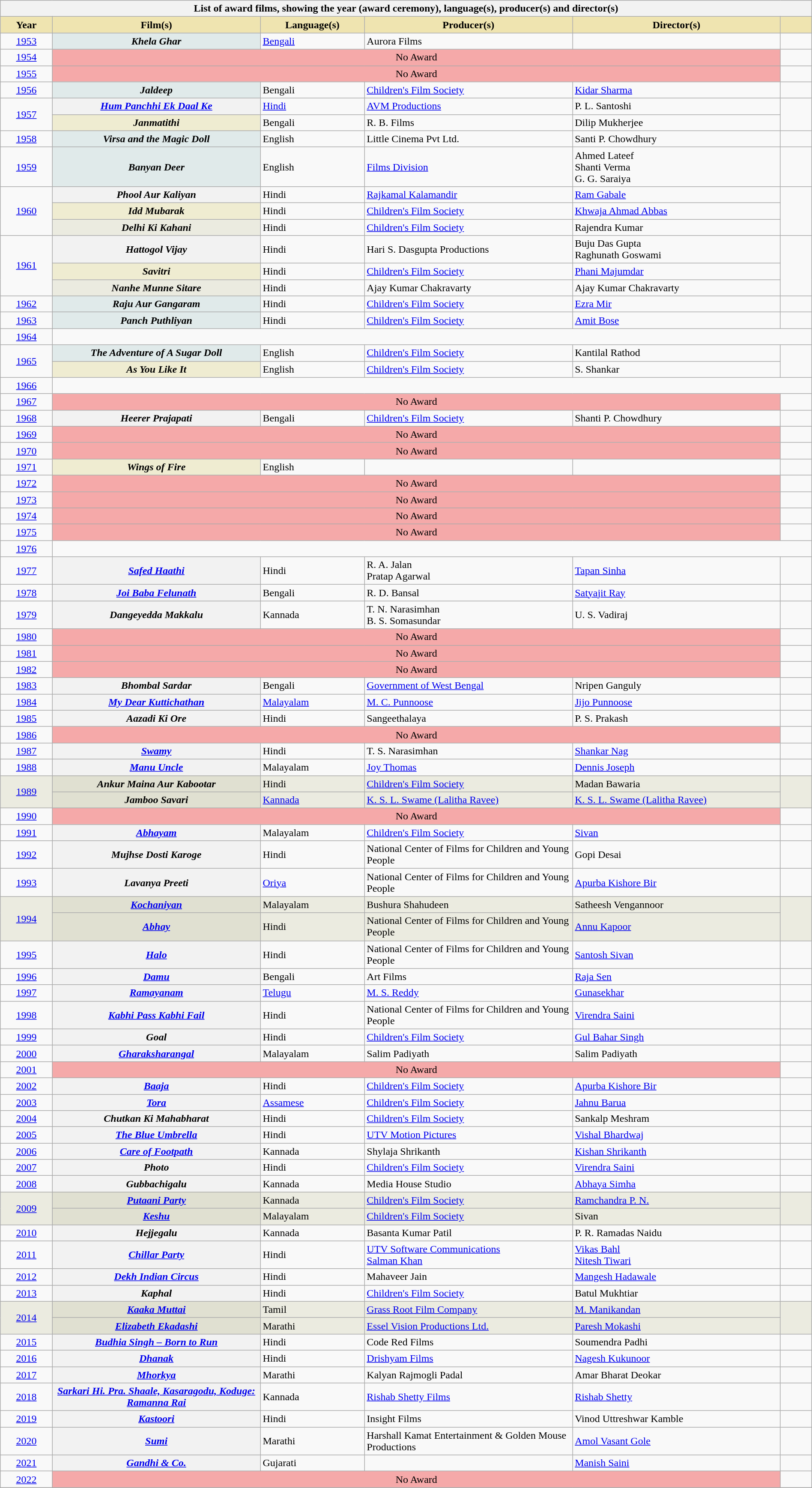<table class="wikitable sortable plainrowheaders" style="width:100%">
<tr>
<th colspan="6">List of award films, showing the year (award ceremony), language(s), producer(s) and director(s)</th>
</tr>
<tr>
<th scope="col" style="background-color:#EFE4B0;width:5%;">Year</th>
<th scope="col" style="background-color:#EFE4B0;width:20%;">Film(s)</th>
<th scope="col" style="background-color:#EFE4B0;width:10%;">Language(s)</th>
<th scope="col" style="background-color:#EFE4B0;width:20%;">Producer(s)</th>
<th scope="col" style="background-color:#EFE4B0;width:20%;">Director(s)</th>
<th scope="col" style="background-color:#EFE4B0;width:3%" class="unsortable"></th>
</tr>
<tr>
<td align="center"><a href='#'>1953<br></a></td>
<th scope="row" style="background-color:#E0EAEA"><em>Khela Ghar</em></th>
<td><a href='#'>Bengali</a></td>
<td>Aurora Films</td>
<td></td>
<td align="center"></td>
</tr>
<tr>
<td align="center"><a href='#'>1954<br></a></td>
<td colspan="4" bgcolor="#F5A9A9" align="center">No Award</td>
<td align="center"></td>
</tr>
<tr>
<td align="center"><a href='#'>1955<br></a></td>
<td colspan="4" bgcolor="#F5A9A9" align="center">No Award</td>
<td align="center"></td>
</tr>
<tr>
<td align="center"><a href='#'>1956<br></a></td>
<th scope="row" style="background-color:#E0EAEA"><em>Jaldeep</em></th>
<td>Bengali</td>
<td><a href='#'>Children's Film Society</a></td>
<td><a href='#'>Kidar Sharma</a></td>
<td align="center"></td>
</tr>
<tr>
<td align="center"  rowspan="2"><a href='#'>1957<br></a></td>
<th scope="row"><em><a href='#'>Hum Panchhi Ek Daal Ke</a></em></th>
<td><a href='#'>Hindi</a></td>
<td><a href='#'>AVM Productions</a></td>
<td>P. L. Santoshi</td>
<td align="center" rowspan="2"></td>
</tr>
<tr>
<th scope="row" style="background-color:#EFECD1"><em>Janmatithi</em></th>
<td>Bengali</td>
<td>R. B. Films</td>
<td>Dilip Mukherjee</td>
</tr>
<tr>
<td align="center"><a href='#'>1958<br></a></td>
<th scope="row" style="background-color:#E0EAEA"><em>Virsa and the Magic Doll</em></th>
<td>English</td>
<td>Little Cinema Pvt Ltd.</td>
<td>Santi P. Chowdhury</td>
<td align="center"></td>
</tr>
<tr>
<td align="center"><a href='#'>1959<br></a></td>
<th scope="row" style="background-color:#E0EAEA"><em>Banyan Deer</em></th>
<td>English</td>
<td><a href='#'>Films Division</a></td>
<td>Ahmed Lateef<br>Shanti Verma<br>G. G. Saraiya</td>
<td align="center"></td>
</tr>
<tr>
<td align="center" rowspan="3"><a href='#'>1960<br></a></td>
<th scope="row"><em>Phool Aur Kaliyan</em></th>
<td>Hindi</td>
<td><a href='#'>Rajkamal Kalamandir</a></td>
<td><a href='#'>Ram Gabale</a></td>
<td align="center" rowspan="3"></td>
</tr>
<tr>
<th scope="row" style="background-color:#EFECD1"><em>Idd Mubarak</em></th>
<td>Hindi</td>
<td><a href='#'>Children's Film Society</a></td>
<td><a href='#'>Khwaja Ahmad Abbas</a></td>
</tr>
<tr>
<th scope="row" style="background-color:#EBEBE0"><em>Delhi Ki Kahani</em></th>
<td>Hindi</td>
<td><a href='#'>Children's Film Society</a></td>
<td>Rajendra Kumar</td>
</tr>
<tr>
<td align="center" rowspan="3"><a href='#'>1961<br></a></td>
<th scope="row"><em>Hattogol Vijay</em></th>
<td>Hindi</td>
<td>Hari S. Dasgupta Productions</td>
<td>Buju Das Gupta<br>Raghunath Goswami</td>
<td align="center" rowspan="3"></td>
</tr>
<tr>
<th scope="row" style="background-color:#EFECD1"><em>Savitri</em></th>
<td>Hindi</td>
<td><a href='#'>Children's Film Society</a></td>
<td><a href='#'>Phani Majumdar</a></td>
</tr>
<tr>
<th scope="row" style="background-color:#EBEBE0"><em>Nanhe Munne Sitare</em></th>
<td>Hindi</td>
<td>Ajay Kumar Chakravarty</td>
<td>Ajay Kumar Chakravarty</td>
</tr>
<tr>
<td align="center"><a href='#'>1962<br></a></td>
<th scope="row" style="background-color:#E0EAEA"><em>Raju Aur Gangaram</em></th>
<td>Hindi</td>
<td><a href='#'>Children's Film Society</a></td>
<td><a href='#'>Ezra Mir</a></td>
<td align="center"></td>
</tr>
<tr>
<td align="center"><a href='#'>1963<br></a></td>
<th scope="row" style="background-color:#E0EAEA"><em>Panch Puthliyan</em></th>
<td>Hindi</td>
<td><a href='#'>Children's Film Society</a></td>
<td><a href='#'>Amit Bose</a></td>
<td align="center"></td>
</tr>
<tr>
<td align="center"><a href='#'>1964<br></a></td>
<td colspan="5"></td>
</tr>
<tr>
<td align="center" rowspan="2"><a href='#'>1965<br></a></td>
<th scope="row" style="background-color:#E0EAEA"><em>The Adventure of A Sugar Doll</em></th>
<td>English</td>
<td><a href='#'>Children's Film Society</a></td>
<td>Kantilal Rathod</td>
<td align="center" rowspan="2"></td>
</tr>
<tr>
<th scope="row" style="background-color:#EFECD1"><em>As You Like It</em></th>
<td>English</td>
<td><a href='#'>Children's Film Society</a></td>
<td>S. Shankar</td>
</tr>
<tr>
<td align="center"><a href='#'>1966<br></a></td>
<td colspan="5"></td>
</tr>
<tr>
<td align="center"><a href='#'>1967<br></a></td>
<td colspan="4" bgcolor="#F5A9A9" align="center">No Award</td>
<td align="center"></td>
</tr>
<tr>
<td align="center"><a href='#'>1968<br></a></td>
<th scope="row"><em>Heerer Prajapati</em></th>
<td>Bengali</td>
<td><a href='#'>Children's Film Society</a></td>
<td>Shanti P. Chowdhury</td>
<td align="center"></td>
</tr>
<tr>
<td align="center"><a href='#'>1969<br></a></td>
<td colspan="4" bgcolor="#F5A9A9" align="center">No Award</td>
<td align="center"></td>
</tr>
<tr>
<td align="center"><a href='#'>1970<br></a></td>
<td colspan="4" bgcolor="#F5A9A9" align="center">No Award</td>
<td align="center"></td>
</tr>
<tr>
<td align="center"><a href='#'>1971<br></a></td>
<th scope="row" style="background-color:#EFECD1"><em>Wings of Fire</em></th>
<td>English</td>
<td></td>
<td></td>
<td align="center"></td>
</tr>
<tr>
<td align="center"><a href='#'>1972<br></a></td>
<td colspan="4" bgcolor="#F5A9A9" align="center">No Award</td>
<td align="center"></td>
</tr>
<tr>
<td align="center"><a href='#'>1973<br></a></td>
<td colspan="4" bgcolor="#F5A9A9" align="center">No Award</td>
<td align="center"></td>
</tr>
<tr>
<td align="center"><a href='#'>1974<br></a></td>
<td colspan="4" bgcolor="#F5A9A9" align="center">No Award</td>
<td align="center"></td>
</tr>
<tr>
<td align="center"><a href='#'>1975<br></a></td>
<td colspan="4" bgcolor="#F5A9A9" align="center">No Award</td>
<td align="center"></td>
</tr>
<tr>
<td align="center"><a href='#'>1976<br></a></td>
<td colspan="5"></td>
</tr>
<tr>
<td align="center"><a href='#'>1977<br></a></td>
<th scope="row"><em><a href='#'>Safed Haathi</a></em></th>
<td>Hindi</td>
<td>R. A. Jalan<br>Pratap Agarwal</td>
<td><a href='#'>Tapan Sinha</a></td>
<td align="center"></td>
</tr>
<tr>
<td align="center"><a href='#'>1978<br></a></td>
<th scope="row"><em><a href='#'>Joi Baba Felunath</a></em></th>
<td>Bengali</td>
<td>R. D. Bansal</td>
<td><a href='#'>Satyajit Ray</a></td>
<td align="center"></td>
</tr>
<tr>
<td align="center"><a href='#'>1979<br></a></td>
<th scope="row"><em>Dangeyedda Makkalu</em></th>
<td>Kannada</td>
<td>T. N. Narasimhan<br>B. S. Somasundar</td>
<td>U. S. Vadiraj</td>
<td align="center"></td>
</tr>
<tr>
<td align="center"><a href='#'>1980<br></a></td>
<td colspan="4" bgcolor="#F5A9A9" align="center">No Award</td>
<td align="center"></td>
</tr>
<tr>
<td align="center"><a href='#'>1981<br></a></td>
<td colspan="4" bgcolor="#F5A9A9" align="center">No Award</td>
<td align="center"></td>
</tr>
<tr>
<td align="center"><a href='#'>1982<br></a></td>
<td colspan="4" bgcolor="#F5A9A9" align="center">No Award</td>
<td align="center"></td>
</tr>
<tr>
<td align="center"><a href='#'>1983<br></a></td>
<th scope="row"><em>Bhombal Sardar</em></th>
<td>Bengali</td>
<td><a href='#'>Government of West Bengal</a></td>
<td>Nripen Ganguly</td>
<td align="center"></td>
</tr>
<tr>
<td align="center"><a href='#'>1984<br></a></td>
<th scope="row"><em><a href='#'>My Dear Kuttichathan</a></em></th>
<td><a href='#'>Malayalam</a></td>
<td><a href='#'>M. C. Punnoose</a></td>
<td><a href='#'>Jijo Punnoose</a></td>
<td align="center"></td>
</tr>
<tr>
<td align="center"><a href='#'>1985<br></a></td>
<th scope="row"><em>Aazadi Ki Ore</em></th>
<td>Hindi</td>
<td>Sangeethalaya</td>
<td>P. S. Prakash</td>
<td align="center"></td>
</tr>
<tr>
<td align="center"><a href='#'>1986<br></a></td>
<td colspan="4" bgcolor="#F5A9A9" align="center">No Award</td>
<td align="center"></td>
</tr>
<tr>
<td align="center"><a href='#'>1987<br></a></td>
<th scope="row"><em><a href='#'>Swamy</a></em></th>
<td>Hindi</td>
<td>T. S. Narasimhan</td>
<td><a href='#'>Shankar Nag</a></td>
<td align="center"></td>
</tr>
<tr>
<td align="center"><a href='#'>1988<br></a></td>
<th scope="row"><em><a href='#'>Manu Uncle</a></em></th>
<td>Malayalam</td>
<td><a href='#'>Joy Thomas</a></td>
<td><a href='#'>Dennis Joseph</a></td>
<td align="center"></td>
</tr>
<tr style="background-color:#EBEBE0">
<td align="center" rowspan="2"><a href='#'>1989<br></a></td>
<th scope="row" style="background-color:#E0E0D1"><em>Ankur Maina Aur Kabootar</em></th>
<td>Hindi</td>
<td><a href='#'>Children's Film Society</a></td>
<td>Madan Bawaria</td>
<td align="center" rowspan="2"></td>
</tr>
<tr style="background-color:#EBEBE0">
<th scope="row" style="background-color:#E0E0D1"><em>Jamboo Savari</em></th>
<td><a href='#'>Kannada</a></td>
<td><a href='#'>K. S. L. Swame (Lalitha Ravee)</a></td>
<td><a href='#'>K. S. L. Swame (Lalitha Ravee)</a></td>
</tr>
<tr>
<td align="center"><a href='#'>1990<br></a></td>
<td colspan="4" bgcolor="#F5A9A9" align="center">No Award</td>
<td align="center"></td>
</tr>
<tr>
<td align="center"><a href='#'>1991<br></a></td>
<th scope="row"><em><a href='#'>Abhayam</a></em></th>
<td>Malayalam</td>
<td><a href='#'>Children's Film Society</a></td>
<td><a href='#'>Sivan</a></td>
<td align="center"></td>
</tr>
<tr>
<td align="center"><a href='#'>1992<br></a></td>
<th scope="row"><em>Mujhse Dosti Karoge</em></th>
<td>Hindi</td>
<td>National Center of Films for Children and Young People</td>
<td>Gopi Desai</td>
<td align="center"></td>
</tr>
<tr>
<td align="center"><a href='#'>1993<br></a></td>
<th scope="row"><em>Lavanya Preeti</em></th>
<td><a href='#'>Oriya</a></td>
<td>National Center of Films for Children and Young People</td>
<td><a href='#'>Apurba Kishore Bir</a></td>
<td align="center"></td>
</tr>
<tr style="background-color:#EBEBE0">
<td align="center" rowspan="2"><a href='#'>1994<br></a></td>
<th scope="row" style="background-color:#E0E0D1"><em><a href='#'>Kochaniyan</a></em></th>
<td>Malayalam</td>
<td>Bushura Shahudeen</td>
<td>Satheesh Vengannoor</td>
<td align="center" rowspan="2"></td>
</tr>
<tr style="background-color:#EBEBE0">
<th scope="row" style="background-color:#E0E0D1"><em><a href='#'>Abhay</a></em></th>
<td>Hindi</td>
<td>National Center of Films for Children and Young People</td>
<td><a href='#'>Annu Kapoor</a></td>
</tr>
<tr>
<td align="center"><a href='#'>1995<br></a></td>
<th scope="row"><em><a href='#'>Halo</a></em></th>
<td>Hindi</td>
<td>National Center of Films for Children and Young People</td>
<td><a href='#'>Santosh Sivan</a></td>
<td align="center"></td>
</tr>
<tr>
<td align="center"><a href='#'>1996<br></a></td>
<th scope="row"><em><a href='#'>Damu</a></em></th>
<td>Bengali</td>
<td>Art Films</td>
<td><a href='#'>Raja Sen</a></td>
<td align="center"></td>
</tr>
<tr>
<td align="center"><a href='#'>1997<br></a></td>
<th scope="row"><em><a href='#'>Ramayanam</a></em></th>
<td><a href='#'>Telugu</a></td>
<td><a href='#'>M. S. Reddy</a></td>
<td><a href='#'>Gunasekhar</a></td>
<td align="center"></td>
</tr>
<tr>
<td align="center"><a href='#'>1998<br></a></td>
<th scope="row"><em><a href='#'>Kabhi Pass Kabhi Fail</a></em></th>
<td>Hindi</td>
<td>National Center of Films for Children and Young People</td>
<td><a href='#'>Virendra Saini</a></td>
<td align="center"></td>
</tr>
<tr>
<td align="center"><a href='#'>1999<br></a></td>
<th scope="row"><em>Goal</em></th>
<td>Hindi</td>
<td><a href='#'>Children's Film Society</a></td>
<td><a href='#'>Gul Bahar Singh</a></td>
<td align="center"></td>
</tr>
<tr>
<td align="center"><a href='#'>2000<br></a></td>
<th scope="row"><em><a href='#'>Gharaksharangal</a></em></th>
<td>Malayalam</td>
<td>Salim Padiyath</td>
<td>Salim Padiyath</td>
<td align="center"></td>
</tr>
<tr>
<td align="center"><a href='#'>2001<br></a></td>
<td colspan="4" bgcolor="#F5A9A9" align="center">No Award</td>
<td align="center"></td>
</tr>
<tr>
<td align="center"><a href='#'>2002<br></a></td>
<th scope="row"><em><a href='#'>Baaja</a></em></th>
<td>Hindi</td>
<td><a href='#'>Children's Film Society</a></td>
<td><a href='#'>Apurba Kishore Bir</a></td>
<td align="center"></td>
</tr>
<tr>
<td align="center"><a href='#'>2003<br></a></td>
<th scope="row"><em><a href='#'>Tora</a></em></th>
<td><a href='#'>Assamese</a></td>
<td><a href='#'>Children's Film Society</a></td>
<td><a href='#'>Jahnu Barua</a></td>
<td align="center"></td>
</tr>
<tr>
<td align="center"><a href='#'>2004<br></a></td>
<th scope="row"><em>Chutkan Ki Mahabharat</em></th>
<td>Hindi</td>
<td><a href='#'>Children's Film Society</a></td>
<td>Sankalp Meshram</td>
<td align="center"></td>
</tr>
<tr>
<td align="center"><a href='#'>2005<br></a></td>
<th scope="row"><em><a href='#'>The Blue Umbrella</a></em></th>
<td>Hindi</td>
<td><a href='#'>UTV Motion Pictures</a></td>
<td><a href='#'>Vishal Bhardwaj</a></td>
<td align="center"></td>
</tr>
<tr>
<td align="center"><a href='#'>2006<br></a></td>
<th scope="row"><em><a href='#'>Care of Footpath</a></em></th>
<td>Kannada</td>
<td>Shylaja Shrikanth</td>
<td><a href='#'>Kishan Shrikanth</a></td>
<td align="center"></td>
</tr>
<tr>
<td align="center"><a href='#'>2007<br></a></td>
<th scope="row"><em>Photo</em></th>
<td>Hindi</td>
<td><a href='#'>Children's Film Society</a></td>
<td><a href='#'>Virendra Saini</a></td>
<td align="center"></td>
</tr>
<tr>
<td align="center"><a href='#'>2008<br></a></td>
<th scope="row"><em>Gubbachigalu</em></th>
<td>Kannada</td>
<td>Media House Studio</td>
<td><a href='#'>Abhaya Simha</a></td>
<td align="center"></td>
</tr>
<tr style="background-color:#EBEBE0">
<td align="center" rowspan="2"><a href='#'>2009<br></a></td>
<th scope="row" style="background-color:#E0E0D1"><em><a href='#'>Putaani Party</a></em></th>
<td>Kannada</td>
<td><a href='#'>Children's Film Society</a></td>
<td><a href='#'>Ramchandra P. N.</a></td>
<td align="center" rowspan="2"></td>
</tr>
<tr style="background-color:#EBEBE0">
<th scope="row" style="background-color:#E0E0D1"><em><a href='#'>Keshu</a></em></th>
<td>Malayalam</td>
<td><a href='#'>Children's Film Society</a></td>
<td>Sivan</td>
</tr>
<tr>
<td align="center"><a href='#'>2010<br></a></td>
<th scope="row"><em>Hejjegalu</em></th>
<td>Kannada</td>
<td>Basanta Kumar Patil</td>
<td>P. R. Ramadas Naidu</td>
<td align="center"></td>
</tr>
<tr>
<td align="center"><a href='#'>2011<br></a></td>
<th scope="row"><em><a href='#'>Chillar Party</a></em></th>
<td>Hindi</td>
<td><a href='#'>UTV Software Communications</a><br><a href='#'>Salman Khan</a></td>
<td><a href='#'>Vikas Bahl</a><br><a href='#'>Nitesh Tiwari</a></td>
<td align="center"></td>
</tr>
<tr>
<td align="center"><a href='#'>2012<br></a></td>
<th scope="row"><em><a href='#'>Dekh Indian Circus</a></em></th>
<td>Hindi</td>
<td>Mahaveer Jain</td>
<td><a href='#'>Mangesh Hadawale</a></td>
<td align="center"></td>
</tr>
<tr>
<td align="center"><a href='#'>2013<br></a></td>
<th scope="row"><em>Kaphal</em></th>
<td>Hindi</td>
<td><a href='#'>Children's Film Society</a></td>
<td>Batul Mukhtiar</td>
<td align="center"></td>
</tr>
<tr style="background-color:#EBEBE0">
<td align="center" rowspan="2"><a href='#'>2014<br></a></td>
<th scope="row" style="background-color:#E0E0D1"><em><a href='#'>Kaaka Muttai</a></em></th>
<td>Tamil</td>
<td><a href='#'>Grass Root Film Company</a></td>
<td><a href='#'>M. Manikandan</a></td>
<td align="center" rowspan="2"></td>
</tr>
<tr style="background-color:#EBEBE0">
<th scope="row" style="background-color:#E0E0D1"><em><a href='#'>Elizabeth Ekadashi</a></em></th>
<td>Marathi</td>
<td><a href='#'>Essel Vision Productions Ltd.</a></td>
<td><a href='#'>Paresh Mokashi</a></td>
</tr>
<tr>
<td align="center"><a href='#'>2015<br></a></td>
<th scope="row"><em><a href='#'>Budhia Singh – Born to Run</a></em></th>
<td>Hindi</td>
<td>Code Red Films</td>
<td>Soumendra Padhi</td>
<td align="center"></td>
</tr>
<tr>
<td align="center"><a href='#'>2016<br></a></td>
<th scope="row"><em><a href='#'>Dhanak</a></em></th>
<td>Hindi</td>
<td><a href='#'>Drishyam Films</a></td>
<td><a href='#'>Nagesh Kukunoor</a></td>
<td align="center"></td>
</tr>
<tr>
<td align="center"><a href='#'>2017<br></a></td>
<th scope="row"><em><a href='#'>Mhorkya</a></em></th>
<td>Marathi</td>
<td>Kalyan Rajmogli Padal</td>
<td>Amar Bharat Deokar</td>
<td align="center"></td>
</tr>
<tr>
<td align="center"><a href='#'>2018<br></a></td>
<th scope="row"><em><a href='#'>Sarkari Hi. Pra. Shaale, Kasaragodu, Koduge: Ramanna Rai</a></em></th>
<td>Kannada</td>
<td><a href='#'>Rishab Shetty Films</a></td>
<td><a href='#'>Rishab Shetty</a></td>
<td align="center"></td>
</tr>
<tr>
<td align="center"><a href='#'>2019<br></a></td>
<th scope="row"><em><a href='#'>Kastoori</a></em></th>
<td>Hindi</td>
<td>Insight Films</td>
<td>Vinod Uttreshwar Kamble</td>
<td align="center"></td>
</tr>
<tr>
<td align="center"><a href='#'>2020<br></a></td>
<th scope="row"><em><a href='#'>Sumi</a></em></th>
<td>Marathi</td>
<td>Harshall Kamat Entertainment & Golden Mouse Productions</td>
<td><a href='#'>Amol Vasant Gole</a></td>
<td align="center"></td>
</tr>
<tr>
<td align="center"><a href='#'>2021<br></a></td>
<th scope="row"><em><a href='#'>Gandhi & Co.</a></em></th>
<td>Gujarati</td>
<td></td>
<td><a href='#'>Manish Saini</a></td>
<td></td>
</tr>
<tr>
<td align="center"><a href='#'>2022<br></a></td>
<td colspan="4" bgcolor="#F5A9A9" align="center">No Award</td>
<td></td>
</tr>
<tr>
</tr>
</table>
